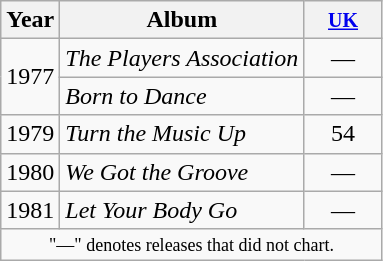<table class="wikitable">
<tr>
<th>Year</th>
<th>Album</th>
<th style="width:45px;"><small><a href='#'>UK</a></small><br></th>
</tr>
<tr>
<td rowspan="2">1977</td>
<td><em>The Players Association</em></td>
<td align=center>—</td>
</tr>
<tr>
<td><em>Born to Dance</em></td>
<td align=center>—</td>
</tr>
<tr>
<td>1979</td>
<td><em>Turn the Music Up</em></td>
<td align=center>54</td>
</tr>
<tr>
<td>1980</td>
<td><em>We Got the Groove</em></td>
<td align=center>—</td>
</tr>
<tr>
<td>1981</td>
<td><em>Let Your Body Go</em></td>
<td align=center>—</td>
</tr>
<tr>
<td colspan="4" style="text-align:center; font-size:9pt;">"—" denotes releases that did not chart.</td>
</tr>
</table>
